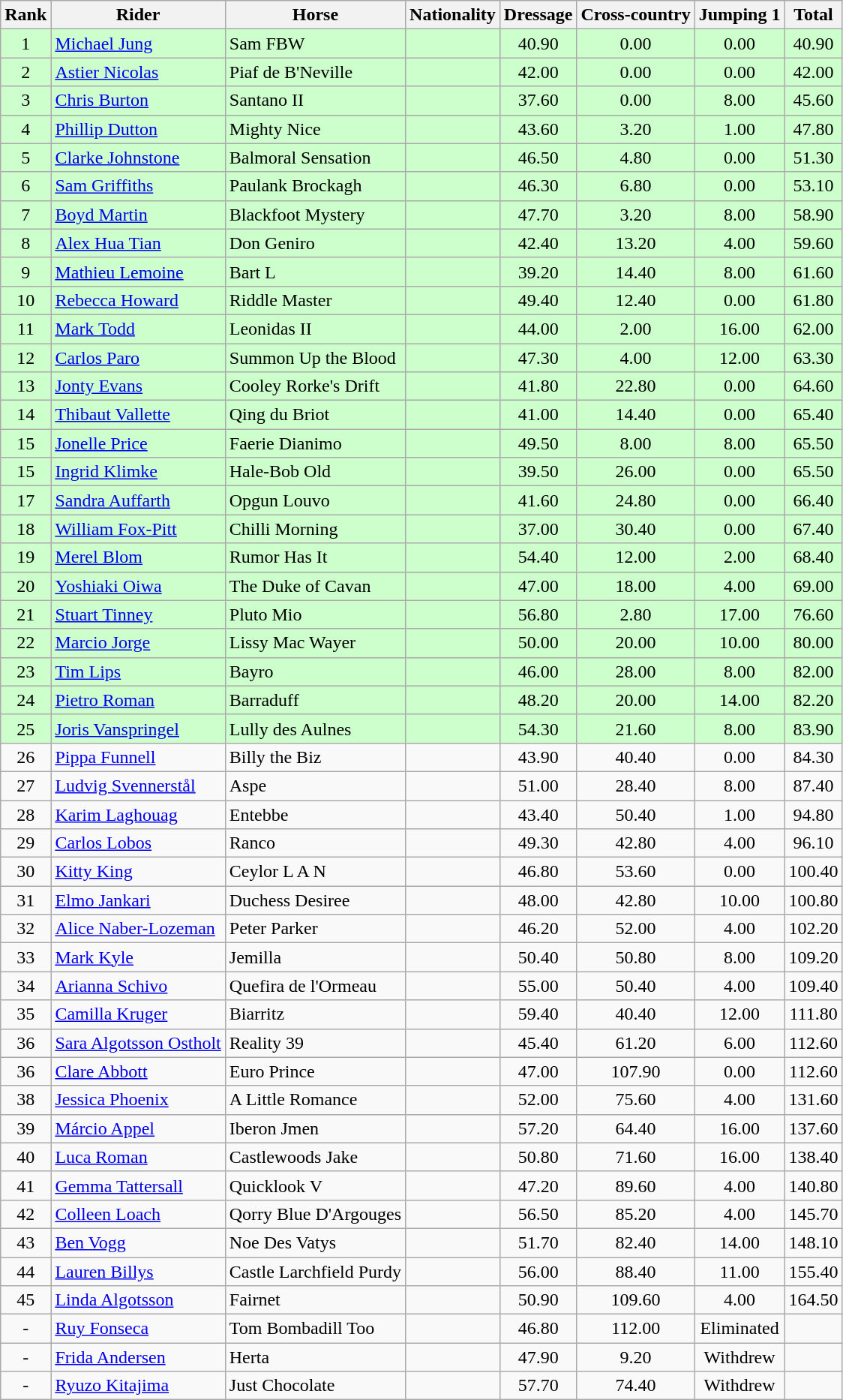<table class="wikitable sortable" style="text-align:center">
<tr>
<th>Rank</th>
<th>Rider</th>
<th>Horse</th>
<th>Nationality</th>
<th>Dressage</th>
<th>Cross-country</th>
<th>Jumping 1</th>
<th>Total</th>
</tr>
<tr bgcolor=#ccffcc>
<td>1</td>
<td align=left><a href='#'>Michael Jung</a></td>
<td align=left>Sam FBW</td>
<td align=left></td>
<td>40.90</td>
<td>0.00</td>
<td>0.00</td>
<td>40.90</td>
</tr>
<tr bgcolor=#ccffcc>
<td>2</td>
<td align=left><a href='#'>Astier Nicolas</a></td>
<td align=left>Piaf de B'Neville</td>
<td align=left></td>
<td>42.00</td>
<td>0.00</td>
<td>0.00</td>
<td>42.00</td>
</tr>
<tr bgcolor=#ccffcc>
<td>3</td>
<td align=left><a href='#'>Chris Burton</a></td>
<td align=left>Santano II</td>
<td align=left></td>
<td>37.60</td>
<td>0.00</td>
<td>8.00</td>
<td>45.60</td>
</tr>
<tr bgcolor=#ccffcc>
<td>4</td>
<td align=left><a href='#'>Phillip Dutton</a></td>
<td align=left>Mighty Nice</td>
<td align=left></td>
<td>43.60</td>
<td>3.20</td>
<td>1.00</td>
<td>47.80</td>
</tr>
<tr bgcolor=#ccffcc>
<td>5</td>
<td align=left><a href='#'>Clarke Johnstone</a></td>
<td align=left>Balmoral Sensation</td>
<td align=left></td>
<td>46.50</td>
<td>4.80</td>
<td>0.00</td>
<td>51.30</td>
</tr>
<tr bgcolor=#ccffcc>
<td>6</td>
<td align=left><a href='#'>Sam Griffiths</a></td>
<td align=left>Paulank Brockagh</td>
<td align=left></td>
<td>46.30</td>
<td>6.80</td>
<td>0.00</td>
<td>53.10</td>
</tr>
<tr bgcolor=#ccffcc>
<td>7</td>
<td align=left><a href='#'>Boyd Martin</a></td>
<td align=left>Blackfoot Mystery</td>
<td align=left></td>
<td>47.70</td>
<td>3.20</td>
<td>8.00</td>
<td>58.90</td>
</tr>
<tr bgcolor=#ccffcc>
<td>8</td>
<td align=left><a href='#'>Alex Hua Tian</a></td>
<td align=left>Don Geniro</td>
<td align=left></td>
<td>42.40</td>
<td>13.20</td>
<td>4.00</td>
<td>59.60</td>
</tr>
<tr bgcolor=#ccffcc>
<td>9</td>
<td align=left><a href='#'>Mathieu Lemoine</a></td>
<td align=left>Bart L</td>
<td align=left></td>
<td>39.20</td>
<td>14.40</td>
<td>8.00</td>
<td>61.60</td>
</tr>
<tr bgcolor=#ccffcc>
<td>10</td>
<td align=left><a href='#'>Rebecca Howard</a></td>
<td align=left>Riddle Master</td>
<td align=left></td>
<td>49.40</td>
<td>12.40</td>
<td>0.00</td>
<td>61.80</td>
</tr>
<tr bgcolor=#ccffcc>
<td>11</td>
<td align=left><a href='#'>Mark Todd</a></td>
<td align=left>Leonidas II</td>
<td align=left></td>
<td>44.00</td>
<td>2.00</td>
<td>16.00</td>
<td>62.00</td>
</tr>
<tr bgcolor=#ccffcc>
<td>12</td>
<td align=left><a href='#'>Carlos Paro</a></td>
<td align=left>Summon Up the Blood</td>
<td align=left></td>
<td>47.30</td>
<td>4.00</td>
<td>12.00</td>
<td>63.30</td>
</tr>
<tr bgcolor=#ccffcc>
<td>13</td>
<td align=left><a href='#'>Jonty Evans</a></td>
<td align=left>Cooley Rorke's Drift</td>
<td align=left></td>
<td>41.80</td>
<td>22.80</td>
<td>0.00</td>
<td>64.60</td>
</tr>
<tr bgcolor=#ccffcc>
<td>14</td>
<td align=left><a href='#'>Thibaut Vallette</a></td>
<td align=left>Qing du Briot</td>
<td align=left></td>
<td>41.00</td>
<td>14.40</td>
<td>0.00</td>
<td>65.40</td>
</tr>
<tr bgcolor=#ccffcc>
<td>15</td>
<td align=left><a href='#'>Jonelle Price</a></td>
<td align=left>Faerie Dianimo</td>
<td align=left></td>
<td>49.50</td>
<td>8.00</td>
<td>8.00</td>
<td>65.50</td>
</tr>
<tr bgcolor=#ccffcc>
<td>15</td>
<td align=left><a href='#'>Ingrid Klimke</a></td>
<td align=left>Hale-Bob Old</td>
<td align=left></td>
<td>39.50</td>
<td>26.00</td>
<td>0.00</td>
<td>65.50</td>
</tr>
<tr bgcolor=#ccffcc>
<td>17</td>
<td align=left><a href='#'>Sandra Auffarth</a></td>
<td align=left>Opgun Louvo</td>
<td align=left></td>
<td>41.60</td>
<td>24.80</td>
<td>0.00</td>
<td>66.40</td>
</tr>
<tr bgcolor=#ccffcc>
<td>18</td>
<td align=left><a href='#'>William Fox-Pitt</a></td>
<td align=left>Chilli Morning</td>
<td align=left></td>
<td>37.00</td>
<td>30.40</td>
<td>0.00</td>
<td>67.40</td>
</tr>
<tr bgcolor=#ccffcc>
<td>19</td>
<td align=left><a href='#'>Merel Blom</a></td>
<td align=left>Rumor Has It</td>
<td align=left></td>
<td>54.40</td>
<td>12.00</td>
<td>2.00</td>
<td>68.40</td>
</tr>
<tr bgcolor=#ccffcc>
<td>20</td>
<td align=left><a href='#'>Yoshiaki Oiwa</a></td>
<td align=left>The Duke of Cavan</td>
<td align=left></td>
<td>47.00</td>
<td>18.00</td>
<td>4.00</td>
<td>69.00</td>
</tr>
<tr bgcolor=#ccffcc>
<td>21</td>
<td align=left><a href='#'>Stuart Tinney</a></td>
<td align=left>Pluto Mio</td>
<td align=left></td>
<td>56.80</td>
<td>2.80</td>
<td>17.00</td>
<td>76.60</td>
</tr>
<tr bgcolor=#ccffcc>
<td>22</td>
<td align=left><a href='#'>Marcio Jorge</a></td>
<td align=left>Lissy Mac Wayer</td>
<td align=left></td>
<td>50.00</td>
<td>20.00</td>
<td>10.00</td>
<td>80.00</td>
</tr>
<tr bgcolor=#ccffcc>
<td>23</td>
<td align=left><a href='#'>Tim Lips</a></td>
<td align=left>Bayro</td>
<td align=left></td>
<td>46.00</td>
<td>28.00</td>
<td>8.00</td>
<td>82.00</td>
</tr>
<tr bgcolor=#ccffcc>
<td>24</td>
<td align=left><a href='#'>Pietro Roman</a></td>
<td align=left>Barraduff</td>
<td align=left></td>
<td>48.20</td>
<td>20.00</td>
<td>14.00</td>
<td>82.20</td>
</tr>
<tr bgcolor=#ccffcc>
<td>25</td>
<td align=left><a href='#'>Joris Vanspringel</a></td>
<td align=left>Lully des Aulnes</td>
<td align=left></td>
<td>54.30</td>
<td>21.60</td>
<td>8.00</td>
<td>83.90</td>
</tr>
<tr>
<td>26</td>
<td align=left><a href='#'>Pippa Funnell</a></td>
<td align=left>Billy the Biz</td>
<td align=left></td>
<td>43.90</td>
<td>40.40</td>
<td>0.00</td>
<td>84.30</td>
</tr>
<tr>
<td>27</td>
<td align=left><a href='#'>Ludvig Svennerstål</a></td>
<td align=left>Aspe</td>
<td align=left></td>
<td>51.00</td>
<td>28.40</td>
<td>8.00</td>
<td>87.40</td>
</tr>
<tr>
<td>28</td>
<td align=left><a href='#'>Karim Laghouag</a></td>
<td align=left>Entebbe</td>
<td align=left></td>
<td>43.40</td>
<td>50.40</td>
<td>1.00</td>
<td>94.80</td>
</tr>
<tr>
<td>29</td>
<td align=left><a href='#'>Carlos Lobos</a></td>
<td align=left>Ranco</td>
<td align=left></td>
<td>49.30</td>
<td>42.80</td>
<td>4.00</td>
<td>96.10</td>
</tr>
<tr>
<td>30</td>
<td align=left><a href='#'>Kitty King</a></td>
<td align=left>Ceylor L A N</td>
<td align=left></td>
<td>46.80</td>
<td>53.60</td>
<td>0.00</td>
<td>100.40</td>
</tr>
<tr>
<td>31</td>
<td align=left><a href='#'>Elmo Jankari</a></td>
<td align=left>Duchess Desiree</td>
<td align=left></td>
<td>48.00</td>
<td>42.80</td>
<td>10.00</td>
<td>100.80</td>
</tr>
<tr>
<td>32</td>
<td align=left><a href='#'>Alice Naber-Lozeman</a></td>
<td align=left>Peter Parker</td>
<td align=left></td>
<td>46.20</td>
<td>52.00</td>
<td>4.00</td>
<td>102.20</td>
</tr>
<tr>
<td>33</td>
<td align=left><a href='#'>Mark Kyle</a></td>
<td align=left>Jemilla</td>
<td align=left></td>
<td>50.40</td>
<td>50.80</td>
<td>8.00</td>
<td>109.20</td>
</tr>
<tr>
<td>34</td>
<td align=left><a href='#'>Arianna Schivo</a></td>
<td align=left>Quefira de l'Ormeau</td>
<td align=left></td>
<td>55.00</td>
<td>50.40</td>
<td>4.00</td>
<td>109.40</td>
</tr>
<tr>
<td>35</td>
<td align=left><a href='#'>Camilla Kruger</a></td>
<td align=left>Biarritz</td>
<td align=left></td>
<td>59.40</td>
<td>40.40</td>
<td>12.00</td>
<td>111.80</td>
</tr>
<tr>
<td>36</td>
<td align=left><a href='#'>Sara Algotsson Ostholt</a></td>
<td align=left>Reality 39</td>
<td align=left></td>
<td>45.40</td>
<td>61.20</td>
<td>6.00</td>
<td>112.60</td>
</tr>
<tr>
<td>36</td>
<td align=left><a href='#'>Clare Abbott</a></td>
<td align=left>Euro Prince</td>
<td align=left></td>
<td>47.00</td>
<td>107.90</td>
<td>0.00</td>
<td>112.60</td>
</tr>
<tr>
<td>38</td>
<td align=left><a href='#'>Jessica Phoenix</a></td>
<td align=left>A Little Romance</td>
<td align=left></td>
<td>52.00</td>
<td>75.60</td>
<td>4.00</td>
<td>131.60</td>
</tr>
<tr>
<td>39</td>
<td align=left><a href='#'>Márcio Appel</a></td>
<td align=left>Iberon Jmen</td>
<td align=left></td>
<td>57.20</td>
<td>64.40</td>
<td>16.00</td>
<td>137.60</td>
</tr>
<tr>
<td>40</td>
<td align=left><a href='#'>Luca Roman</a></td>
<td align=left>Castlewoods Jake</td>
<td align=left></td>
<td>50.80</td>
<td>71.60</td>
<td>16.00</td>
<td>138.40</td>
</tr>
<tr>
<td>41</td>
<td align=left><a href='#'>Gemma Tattersall</a></td>
<td align=left>Quicklook V</td>
<td align=left></td>
<td>47.20</td>
<td>89.60</td>
<td>4.00</td>
<td>140.80</td>
</tr>
<tr>
<td>42</td>
<td align=left><a href='#'>Colleen Loach</a></td>
<td align=left>Qorry Blue D'Argouges</td>
<td align=left></td>
<td>56.50</td>
<td>85.20</td>
<td>4.00</td>
<td>145.70</td>
</tr>
<tr>
<td>43</td>
<td align=left><a href='#'>Ben Vogg</a></td>
<td align=left>Noe Des Vatys</td>
<td align=left></td>
<td>51.70</td>
<td>82.40</td>
<td>14.00</td>
<td>148.10</td>
</tr>
<tr>
<td>44</td>
<td align=left><a href='#'>Lauren Billys</a></td>
<td align=left>Castle Larchfield Purdy</td>
<td align=left></td>
<td>56.00</td>
<td>88.40</td>
<td>11.00</td>
<td>155.40</td>
</tr>
<tr>
<td>45</td>
<td align=left><a href='#'>Linda Algotsson</a></td>
<td align=left>Fairnet</td>
<td align=left></td>
<td>50.90</td>
<td>109.60</td>
<td>4.00</td>
<td>164.50</td>
</tr>
<tr>
<td>-</td>
<td align=left><a href='#'>Ruy Fonseca</a></td>
<td align=left>Tom Bombadill Too</td>
<td align=left></td>
<td>46.80</td>
<td>112.00</td>
<td>Eliminated</td>
<td></td>
</tr>
<tr>
<td>-</td>
<td align=left><a href='#'>Frida Andersen</a></td>
<td align=left>Herta</td>
<td align=left></td>
<td>47.90</td>
<td>9.20</td>
<td>Withdrew</td>
<td></td>
</tr>
<tr>
<td>-</td>
<td align=left><a href='#'>Ryuzo Kitajima</a></td>
<td align=left>Just Chocolate</td>
<td align=left></td>
<td>57.70</td>
<td>74.40</td>
<td>Withdrew</td>
<td></td>
</tr>
</table>
